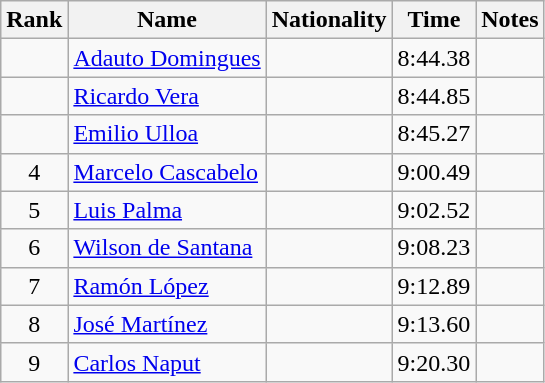<table class="wikitable sortable" style="text-align:center">
<tr>
<th>Rank</th>
<th>Name</th>
<th>Nationality</th>
<th>Time</th>
<th>Notes</th>
</tr>
<tr>
<td></td>
<td align=left><a href='#'>Adauto Domingues</a></td>
<td align=left></td>
<td>8:44.38</td>
<td></td>
</tr>
<tr>
<td></td>
<td align=left><a href='#'>Ricardo Vera</a></td>
<td align=left></td>
<td>8:44.85</td>
<td></td>
</tr>
<tr>
<td></td>
<td align=left><a href='#'>Emilio Ulloa</a></td>
<td align=left></td>
<td>8:45.27</td>
<td></td>
</tr>
<tr>
<td>4</td>
<td align=left><a href='#'>Marcelo Cascabelo</a></td>
<td align=left></td>
<td>9:00.49</td>
<td></td>
</tr>
<tr>
<td>5</td>
<td align=left><a href='#'>Luis Palma</a></td>
<td align=left></td>
<td>9:02.52</td>
<td></td>
</tr>
<tr>
<td>6</td>
<td align=left><a href='#'>Wilson de Santana</a></td>
<td align=left></td>
<td>9:08.23</td>
<td></td>
</tr>
<tr>
<td>7</td>
<td align=left><a href='#'>Ramón López</a></td>
<td align=left></td>
<td>9:12.89</td>
<td></td>
</tr>
<tr>
<td>8</td>
<td align=left><a href='#'>José Martínez</a></td>
<td align=left></td>
<td>9:13.60</td>
<td></td>
</tr>
<tr>
<td>9</td>
<td align=left><a href='#'>Carlos Naput</a></td>
<td align=left></td>
<td>9:20.30</td>
<td></td>
</tr>
</table>
